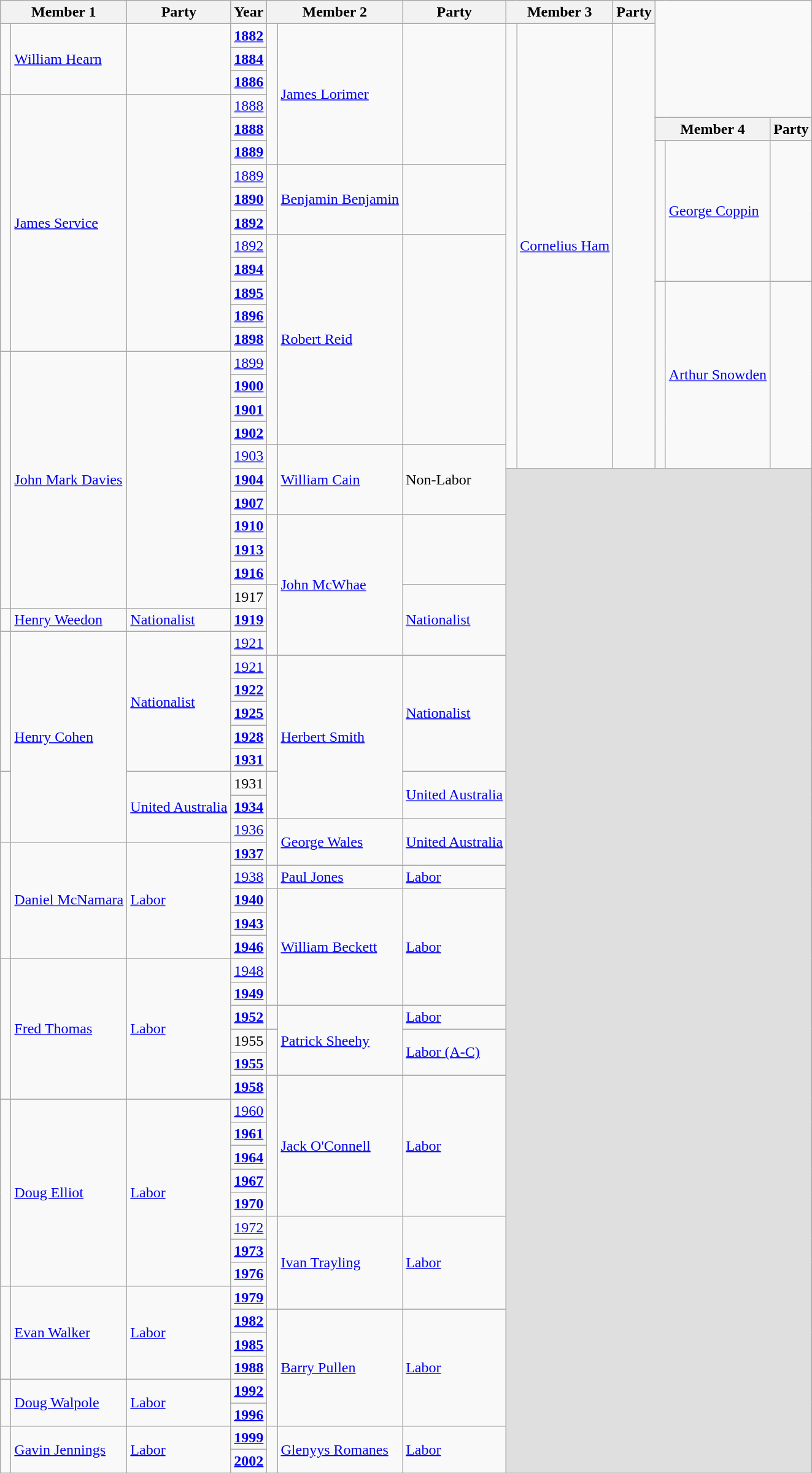<table class="wikitable">
<tr>
<th colspan=2>Member 1</th>
<th>Party</th>
<th>Year</th>
<th colspan=2>Member 2</th>
<th>Party</th>
<th colspan=2>Member 3</th>
<th>Party</th>
</tr>
<tr>
<td rowspan=3 > </td>
<td rowspan=3><a href='#'>William Hearn</a></td>
<td rowspan=3> </td>
<td><strong><a href='#'>1882</a></strong></td>
<td rowspan=6 > </td>
<td rowspan=6><a href='#'>James Lorimer</a></td>
<td rowspan=6> </td>
<td rowspan=19 > </td>
<td rowspan=19><a href='#'>Cornelius Ham</a></td>
<td rowspan=19> </td>
</tr>
<tr>
<td><strong><a href='#'>1884</a></strong></td>
</tr>
<tr>
<td><strong><a href='#'>1886</a></strong></td>
</tr>
<tr>
<td rowspan=11 > </td>
<td rowspan=11><a href='#'>James Service</a></td>
<td rowspan=11> </td>
<td><a href='#'>1888</a></td>
</tr>
<tr>
<td><strong><a href='#'>1888</a></strong></td>
<th colspan=2>Member 4</th>
<th>Party</th>
</tr>
<tr>
<td><strong><a href='#'>1889</a></strong></td>
<td rowspan=6 > </td>
<td rowspan=6><a href='#'>George Coppin</a></td>
<td rowspan=6> </td>
</tr>
<tr>
<td><a href='#'>1889</a></td>
<td rowspan=3 > </td>
<td rowspan=3><a href='#'>Benjamin Benjamin</a></td>
<td rowspan=3> </td>
</tr>
<tr>
<td><strong><a href='#'>1890</a></strong></td>
</tr>
<tr>
<td><strong><a href='#'>1892</a></strong></td>
</tr>
<tr>
<td><a href='#'>1892</a></td>
<td rowspan=9 > </td>
<td rowspan=9><a href='#'>Robert Reid</a></td>
<td rowspan=9> </td>
</tr>
<tr>
<td><strong><a href='#'>1894</a></strong></td>
</tr>
<tr>
<td><strong><a href='#'>1895</a></strong></td>
<td rowspan=8 > </td>
<td rowspan=8><a href='#'>Arthur Snowden</a></td>
<td rowspan=8> </td>
</tr>
<tr>
<td><strong><a href='#'>1896</a></strong></td>
</tr>
<tr>
<td><strong><a href='#'>1898</a></strong></td>
</tr>
<tr>
<td rowspan=11 > </td>
<td rowspan=11><a href='#'>John Mark Davies</a></td>
<td rowspan=11> </td>
<td><a href='#'>1899</a></td>
</tr>
<tr>
<td><strong><a href='#'>1900</a></strong></td>
</tr>
<tr>
<td><strong><a href='#'>1901</a></strong></td>
</tr>
<tr>
<td><strong><a href='#'>1902</a></strong></td>
</tr>
<tr>
<td><a href='#'>1903</a></td>
<td rowspan=3 > </td>
<td rowspan=3><a href='#'>William Cain</a></td>
<td rowspan=3>Non-Labor</td>
</tr>
<tr>
<td><strong><a href='#'>1904</a></strong></td>
<td rowspan=43 colspan=6 bgcolor=#DFDFDF> </td>
</tr>
<tr>
<td><strong><a href='#'>1907</a></strong></td>
</tr>
<tr>
<td><strong><a href='#'>1910</a></strong></td>
<td rowspan=3 > </td>
<td rowspan=6><a href='#'>John McWhae</a></td>
<td rowspan=3> </td>
</tr>
<tr>
<td><strong><a href='#'>1913</a></strong></td>
</tr>
<tr>
<td><strong><a href='#'>1916</a></strong></td>
</tr>
<tr>
<td>1917</td>
<td rowspan=3 > </td>
<td rowspan=3><a href='#'>Nationalist</a></td>
</tr>
<tr>
<td> </td>
<td><a href='#'>Henry Weedon</a></td>
<td><a href='#'>Nationalist</a></td>
<td><strong><a href='#'>1919</a></strong></td>
</tr>
<tr>
<td rowspan=6 > </td>
<td rowspan=9><a href='#'>Henry Cohen</a></td>
<td rowspan=6><a href='#'>Nationalist</a></td>
<td><a href='#'>1921</a></td>
</tr>
<tr>
<td><a href='#'>1921</a></td>
<td rowspan=5 > </td>
<td rowspan=7><a href='#'>Herbert Smith</a></td>
<td rowspan=5><a href='#'>Nationalist</a></td>
</tr>
<tr>
<td><strong><a href='#'>1922</a></strong></td>
</tr>
<tr>
<td><strong><a href='#'>1925</a></strong></td>
</tr>
<tr>
<td><strong><a href='#'>1928</a></strong></td>
</tr>
<tr>
<td><strong><a href='#'>1931</a></strong></td>
</tr>
<tr>
<td rowspan=3 > </td>
<td rowspan=3><a href='#'>United Australia</a></td>
<td>1931</td>
<td rowspan=2 > </td>
<td rowspan=2><a href='#'>United Australia</a></td>
</tr>
<tr>
<td><strong><a href='#'>1934</a></strong></td>
</tr>
<tr>
<td><a href='#'>1936</a></td>
<td rowspan=2 > </td>
<td rowspan=2><a href='#'>George Wales</a></td>
<td rowspan=2><a href='#'>United Australia</a></td>
</tr>
<tr>
<td rowspan=5 > </td>
<td rowspan=5><a href='#'>Daniel McNamara</a></td>
<td rowspan=5><a href='#'>Labor</a></td>
<td><strong><a href='#'>1937</a></strong></td>
</tr>
<tr>
<td><a href='#'>1938</a></td>
<td> </td>
<td><a href='#'>Paul Jones</a></td>
<td><a href='#'>Labor</a></td>
</tr>
<tr>
<td><strong><a href='#'>1940</a></strong></td>
<td rowspan=5 > </td>
<td rowspan=5><a href='#'>William Beckett</a></td>
<td rowspan=5><a href='#'>Labor</a></td>
</tr>
<tr>
<td><strong><a href='#'>1943</a></strong></td>
</tr>
<tr>
<td><strong><a href='#'>1946</a></strong></td>
</tr>
<tr>
<td rowspan=6 > </td>
<td rowspan=6><a href='#'>Fred Thomas</a></td>
<td rowspan=6><a href='#'>Labor</a></td>
<td><a href='#'>1948</a></td>
</tr>
<tr>
<td><strong><a href='#'>1949</a></strong></td>
</tr>
<tr>
<td><strong><a href='#'>1952</a></strong></td>
<td> </td>
<td rowspan=3><a href='#'>Patrick Sheehy</a></td>
<td><a href='#'>Labor</a></td>
</tr>
<tr>
<td>1955</td>
<td rowspan=2 > </td>
<td rowspan=2><a href='#'>Labor (A-C)</a></td>
</tr>
<tr>
<td><strong><a href='#'>1955</a></strong></td>
</tr>
<tr>
<td><strong><a href='#'>1958</a></strong></td>
<td rowspan=6 > </td>
<td rowspan=6><a href='#'>Jack O'Connell</a></td>
<td rowspan=6><a href='#'>Labor</a></td>
</tr>
<tr>
<td rowspan=8 > </td>
<td rowspan=8><a href='#'>Doug Elliot</a></td>
<td rowspan=8><a href='#'>Labor</a></td>
<td><a href='#'>1960</a></td>
</tr>
<tr>
<td><strong><a href='#'>1961</a></strong></td>
</tr>
<tr>
<td><strong><a href='#'>1964</a></strong></td>
</tr>
<tr>
<td><strong><a href='#'>1967</a></strong></td>
</tr>
<tr>
<td><strong><a href='#'>1970</a></strong></td>
</tr>
<tr>
<td><a href='#'>1972</a></td>
<td rowspan=4 > </td>
<td rowspan=4><a href='#'>Ivan Trayling</a></td>
<td rowspan=4><a href='#'>Labor</a></td>
</tr>
<tr>
<td><strong><a href='#'>1973</a></strong></td>
</tr>
<tr>
<td><strong><a href='#'>1976</a></strong></td>
</tr>
<tr>
<td rowspan=4 > </td>
<td rowspan=4><a href='#'>Evan Walker</a></td>
<td rowspan=4><a href='#'>Labor</a></td>
<td><strong><a href='#'>1979</a></strong></td>
</tr>
<tr>
<td><strong><a href='#'>1982</a></strong></td>
<td rowspan=5 > </td>
<td rowspan=5><a href='#'>Barry Pullen</a></td>
<td rowspan=5><a href='#'>Labor</a></td>
</tr>
<tr>
<td><strong><a href='#'>1985</a></strong></td>
</tr>
<tr>
<td><strong><a href='#'>1988</a></strong></td>
</tr>
<tr>
<td rowspan=2 > </td>
<td rowspan=2><a href='#'>Doug Walpole</a></td>
<td rowspan=2><a href='#'>Labor</a></td>
<td><strong><a href='#'>1992</a></strong></td>
</tr>
<tr>
<td><strong><a href='#'>1996</a></strong></td>
</tr>
<tr>
<td rowspan=2 > </td>
<td rowspan=2><a href='#'>Gavin Jennings</a></td>
<td rowspan=2><a href='#'>Labor</a></td>
<td><strong><a href='#'>1999</a></strong></td>
<td rowspan=2 > </td>
<td rowspan=2><a href='#'>Glenyys Romanes</a></td>
<td rowspan=2><a href='#'>Labor</a></td>
</tr>
<tr>
<td><strong><a href='#'>2002</a></strong></td>
</tr>
</table>
